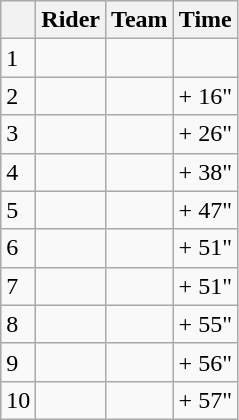<table class="wikitable">
<tr>
<th></th>
<th>Rider</th>
<th>Team</th>
<th>Time</th>
</tr>
<tr>
<td>1</td>
<td> </td>
<td></td>
<td align="right"></td>
</tr>
<tr>
<td>2</td>
<td> </td>
<td></td>
<td align="right">+ 16"</td>
</tr>
<tr>
<td>3</td>
<td></td>
<td></td>
<td align="right">+ 26"</td>
</tr>
<tr>
<td>4</td>
<td> </td>
<td></td>
<td align="right">+ 38"</td>
</tr>
<tr>
<td>5</td>
<td></td>
<td></td>
<td align="right">+ 47"</td>
</tr>
<tr>
<td>6</td>
<td></td>
<td></td>
<td align="right">+ 51"</td>
</tr>
<tr>
<td>7</td>
<td></td>
<td></td>
<td align="right">+ 51"</td>
</tr>
<tr>
<td>8</td>
<td></td>
<td></td>
<td align="right">+ 55"</td>
</tr>
<tr>
<td>9</td>
<td></td>
<td></td>
<td align="right">+ 56"</td>
</tr>
<tr>
<td>10</td>
<td></td>
<td></td>
<td align="right">+ 57"</td>
</tr>
</table>
